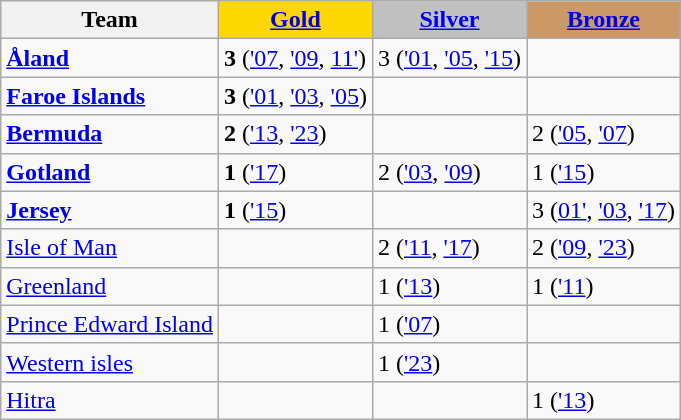<table class="wikitable">
<tr align=left>
<th>Team</th>
<th style="background-color: gold"><a href='#'>Gold</a></th>
<th style="background-color: silver"><a href='#'>Silver</a></th>
<th style="background-color: #CC9966"><a href='#'>Bronze</a></th>
</tr>
<tr>
<td> <strong><a href='#'>Åland</a></strong></td>
<td><strong>3</strong> (<a href='#'>'07</a>, <a href='#'>'09</a>, <a href='#'>11'</a>)</td>
<td>3 (<a href='#'>'01</a>, <a href='#'>'05</a>, <a href='#'>'15</a>)</td>
<td></td>
</tr>
<tr>
<td> <strong><a href='#'>Faroe Islands</a></strong></td>
<td><strong>3</strong> (<a href='#'>'01</a>, <a href='#'>'03</a>, <a href='#'>'05</a>)</td>
<td></td>
<td></td>
</tr>
<tr>
<td> <strong><a href='#'>Bermuda</a></strong></td>
<td><strong>2</strong> (<a href='#'>'13</a>, <a href='#'>'23</a>)</td>
<td></td>
<td>2 (<a href='#'>'05</a>, <a href='#'>'07</a>)</td>
</tr>
<tr>
<td> <strong><a href='#'>Gotland</a></strong></td>
<td><strong>1</strong> (<a href='#'>'17</a>)</td>
<td>2 (<a href='#'>'03</a>, <a href='#'>'09</a>)</td>
<td>1 (<a href='#'>'15</a>)</td>
</tr>
<tr>
<td> <strong><a href='#'>Jersey</a></strong></td>
<td><strong>1</strong> (<a href='#'>'15</a>)</td>
<td></td>
<td>3 (<a href='#'>01'</a>, <a href='#'>'03</a>, <a href='#'>'17</a>)</td>
</tr>
<tr>
<td> <a href='#'>Isle of Man</a></td>
<td></td>
<td>2 (<a href='#'>'11</a>, <a href='#'>'17</a>)</td>
<td>2 (<a href='#'>'09</a>, <a href='#'>'23</a>)</td>
</tr>
<tr>
<td> <a href='#'>Greenland</a></td>
<td></td>
<td>1 (<a href='#'>'13</a>)</td>
<td>1 (<a href='#'>'11</a>)</td>
</tr>
<tr>
<td> <a href='#'>Prince Edward Island</a></td>
<td></td>
<td>1 (<a href='#'>'07</a>)</td>
<td></td>
</tr>
<tr>
<td> <a href='#'>Western isles</a></td>
<td></td>
<td>1 (<a href='#'>'23</a>)</td>
<td></td>
</tr>
<tr>
<td> <a href='#'>Hitra</a></td>
<td></td>
<td></td>
<td>1 (<a href='#'>'13</a>)</td>
</tr>
</table>
